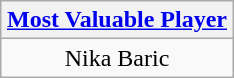<table class=wikitable style="text-align:center; margin:auto">
<tr>
<th><a href='#'>Most Valuable Player</a></th>
</tr>
<tr>
<td> Nika Baric</td>
</tr>
</table>
